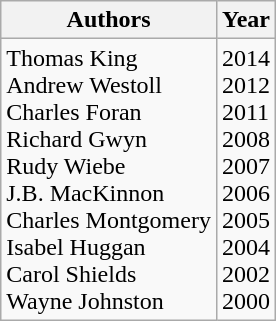<table class="wikitable">
<tr>
<th>Authors</th>
<th>Year</th>
</tr>
<tr>
<td>Thomas King<br>Andrew Westoll<br>Charles Foran<br>Richard Gwyn<br>Rudy Wiebe<br>J.B. MacKinnon<br>Charles Montgomery<br>Isabel Huggan<br>Carol Shields<br>Wayne Johnston</td>
<td>2014<br>2012<br>2011<br>2008<br>2007<br>2006<br>2005<br>2004<br>2002<br>2000</td>
</tr>
</table>
